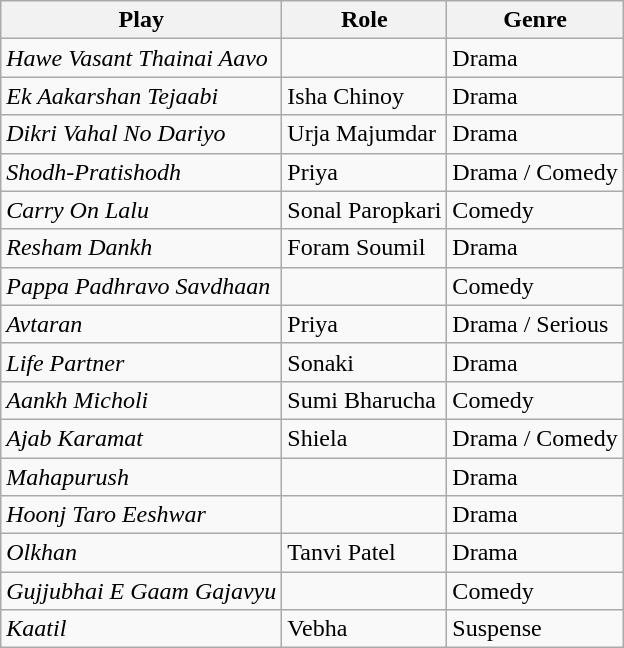<table class="wikitable" style="font-size:100%">
<tr style="text-align:center;">
<th>Play</th>
<th>Role</th>
<th>Genre</th>
</tr>
<tr>
<td><em>Hawe Vasant Thainai Aavo</em></td>
<td></td>
<td>Drama</td>
</tr>
<tr>
<td><em>Ek Aakarshan Tejaabi</em></td>
<td>Isha Chinoy</td>
<td>Drama</td>
</tr>
<tr>
<td><em>Dikri Vahal No Dariyo</em></td>
<td>Urja Majumdar</td>
<td>Drama</td>
</tr>
<tr>
<td><em>Shodh-Pratishodh</em></td>
<td>Priya</td>
<td>Drama / Comedy</td>
</tr>
<tr>
<td><em>Carry On Lalu</em></td>
<td>Sonal Paropkari</td>
<td>Comedy</td>
</tr>
<tr>
<td><em>Resham Dankh</em></td>
<td>Foram Soumil</td>
<td>Drama</td>
</tr>
<tr>
<td><em>Pappa Padhravo Savdhaan</em></td>
<td></td>
<td>Comedy</td>
</tr>
<tr>
<td><em>Avtaran</em></td>
<td>Priya</td>
<td>Drama / Serious</td>
</tr>
<tr>
<td><em>Life Partner</em></td>
<td>Sonaki</td>
<td>Drama</td>
</tr>
<tr>
<td><em>Aankh Micholi</em></td>
<td>Sumi Bharucha</td>
<td>Comedy</td>
</tr>
<tr>
<td><em>Ajab Karamat</em></td>
<td>Shiela</td>
<td>Drama / Comedy</td>
</tr>
<tr>
<td><em>Mahapurush</em></td>
<td></td>
<td>Drama</td>
</tr>
<tr>
<td><em>Hoonj Taro Eeshwar</em></td>
<td></td>
<td>Drama</td>
</tr>
<tr>
<td><em>Olkhan</em></td>
<td>Tanvi Patel</td>
<td>Drama</td>
</tr>
<tr>
<td><em>Gujjubhai E Gaam Gajavyu</em></td>
<td></td>
<td>Comedy</td>
</tr>
<tr>
<td><em>Kaatil</em></td>
<td>Vebha</td>
<td>Suspense</td>
</tr>
</table>
